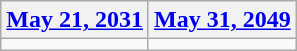<table class=wikitable>
<tr>
<th><a href='#'>May 21, 2031</a></th>
<th><a href='#'>May 31, 2049</a></th>
</tr>
<tr>
<td></td>
<td></td>
</tr>
</table>
